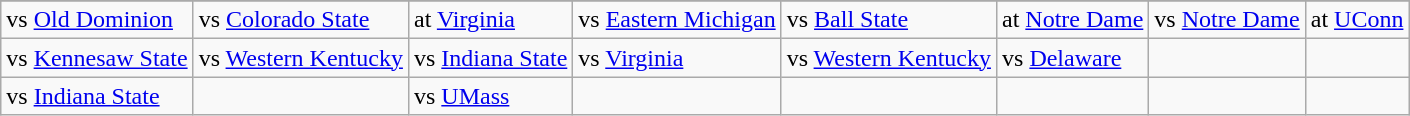<table class="wikitable">
<tr>
</tr>
<tr>
<td>vs <a href='#'>Old Dominion</a></td>
<td>vs <a href='#'>Colorado State</a></td>
<td>at <a href='#'>Virginia</a></td>
<td>vs <a href='#'>Eastern Michigan</a></td>
<td>vs <a href='#'>Ball State</a></td>
<td>at <a href='#'>Notre Dame</a></td>
<td>vs <a href='#'>Notre Dame</a></td>
<td>at <a href='#'>UConn</a></td>
</tr>
<tr>
<td>vs <a href='#'>Kennesaw State</a></td>
<td>vs <a href='#'>Western Kentucky</a></td>
<td>vs <a href='#'>Indiana State</a></td>
<td>vs <a href='#'>Virginia</a></td>
<td>vs <a href='#'>Western Kentucky</a></td>
<td>vs <a href='#'>Delaware</a></td>
<td></td>
<td></td>
</tr>
<tr>
<td>vs <a href='#'>Indiana State</a></td>
<td></td>
<td>vs <a href='#'>UMass</a></td>
<td></td>
<td></td>
<td></td>
<td></td>
<td></td>
</tr>
</table>
